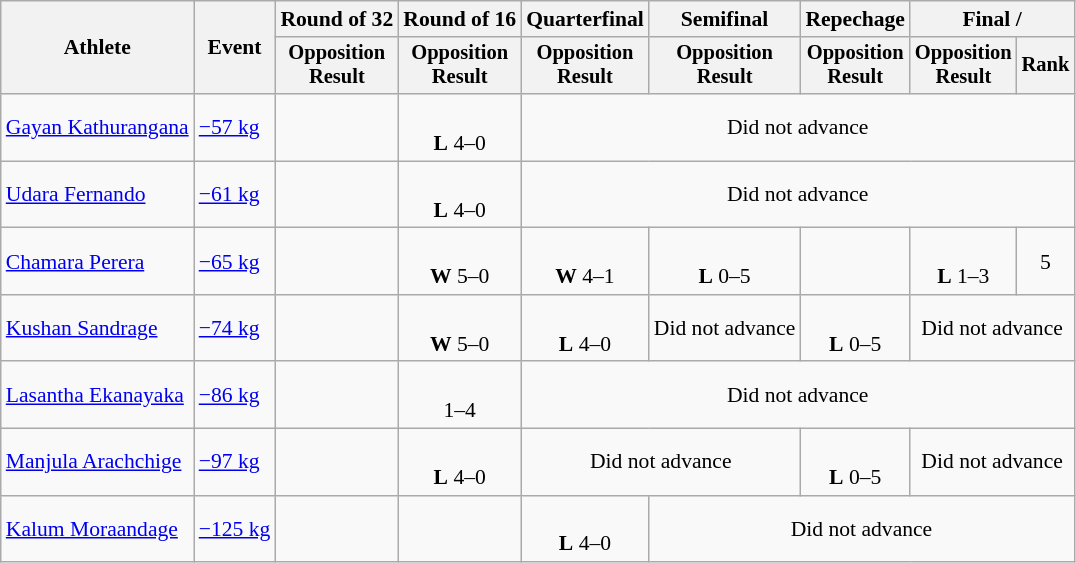<table class="wikitable" style="font-size:90%">
<tr>
<th rowspan=2>Athlete</th>
<th rowspan=2>Event</th>
<th>Round of 32</th>
<th>Round of 16</th>
<th>Quarterfinal</th>
<th>Semifinal</th>
<th>Repechage</th>
<th colspan=2>Final / </th>
</tr>
<tr style="font-size: 95%">
<th>Opposition<br>Result</th>
<th>Opposition<br>Result</th>
<th>Opposition<br>Result</th>
<th>Opposition<br>Result</th>
<th>Opposition<br>Result</th>
<th>Opposition<br>Result</th>
<th>Rank</th>
</tr>
<tr align=center>
<td align=left><a href='#'>Gayan Kathurangana</a></td>
<td align=left><a href='#'>−57 kg</a></td>
<td></td>
<td><br><strong>L</strong> 4–0 <sup></sup></td>
<td colspan="5">Did not advance</td>
</tr>
<tr align=center>
<td align=left><a href='#'>Udara Fernando</a></td>
<td align=left><a href='#'>−61 kg</a></td>
<td></td>
<td><br><strong>L</strong> 4–0 <sup></sup></td>
<td colspan="5">Did not advance</td>
</tr>
<tr align=center>
<td align=left><a href='#'>Chamara Perera</a></td>
<td align=left><a href='#'>−65 kg</a></td>
<td></td>
<td><br><strong>W</strong> 5–0 <sup></sup></td>
<td><br><strong>W</strong> 4–1 <sup></sup></td>
<td><br><strong>L</strong> 0–5 <sup></sup></td>
<td></td>
<td><br><strong>L</strong> 1–3 <sup></sup></td>
<td>5</td>
</tr>
<tr align=center>
<td align=left><a href='#'>Kushan Sandrage</a></td>
<td align=left><a href='#'>−74 kg</a></td>
<td></td>
<td><br><strong>W</strong> 5–0 <sup></sup></td>
<td><br><strong>L</strong> 4–0 <sup></sup></td>
<td>Did not advance</td>
<td><br><strong>L</strong> 0–5 <sup></sup></td>
<td colspan="2">Did not advance</td>
</tr>
<tr align=center>
<td align=left><a href='#'>Lasantha Ekanayaka</a></td>
<td align=left><a href='#'>−86 kg</a></td>
<td></td>
<td><br> 1–4 <sup></sup></td>
<td colspan="5">Did not advance</td>
</tr>
<tr align=center>
<td align=left><a href='#'>Manjula Arachchige</a></td>
<td align=left><a href='#'>−97 kg</a></td>
<td></td>
<td><br><strong>L</strong> 4–0 <sup></sup></td>
<td colspan="2">Did not advance</td>
<td><br><strong>L</strong> 0–5 <sup></sup></td>
<td colspan="2">Did not advance</td>
</tr>
<tr align=center>
<td align=left><a href='#'>Kalum Moraandage</a></td>
<td align=left><a href='#'>−125 kg</a></td>
<td></td>
<td></td>
<td><br><strong>L</strong> 4–0 <sup></sup></td>
<td colspan="4">Did not advance</td>
</tr>
</table>
